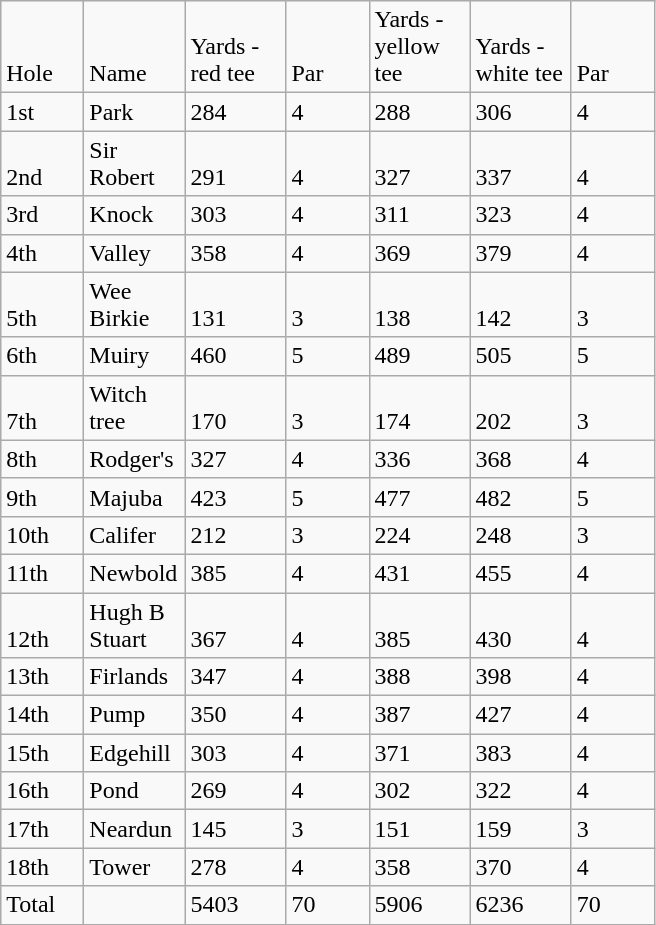<table class="wikitable">
<tr valign="bottom">
<td width="48" Height="12,75">Hole</td>
<td width="60">Name</td>
<td width="60">Yards - red tee</td>
<td width="48">Par</td>
<td width="60">Yards - yellow tee</td>
<td width="60">Yards - white tee</td>
<td width="48">Par</td>
</tr>
<tr valign="bottom">
<td Height="12,75">1st</td>
<td>Park</td>
<td>284</td>
<td>4</td>
<td>288</td>
<td>306</td>
<td>4</td>
</tr>
<tr valign="bottom">
<td Height="12,75">2nd</td>
<td>Sir Robert</td>
<td>291</td>
<td>4</td>
<td>327</td>
<td>337</td>
<td>4</td>
</tr>
<tr valign="bottom">
<td Height="12,75">3rd</td>
<td>Knock</td>
<td>303</td>
<td>4</td>
<td>311</td>
<td>323</td>
<td>4</td>
</tr>
<tr valign="bottom">
<td Height="12,75">4th</td>
<td>Valley</td>
<td>358</td>
<td>4</td>
<td>369</td>
<td>379</td>
<td>4</td>
</tr>
<tr valign="bottom">
<td Height="12,75">5th</td>
<td>Wee Birkie</td>
<td>131</td>
<td>3</td>
<td>138</td>
<td>142</td>
<td>3</td>
</tr>
<tr valign="bottom">
<td Height="12,75">6th</td>
<td>Muiry</td>
<td>460</td>
<td>5</td>
<td>489</td>
<td>505</td>
<td>5</td>
</tr>
<tr valign="bottom">
<td Height="12,75">7th</td>
<td>Witch tree</td>
<td>170</td>
<td>3</td>
<td>174</td>
<td>202</td>
<td>3</td>
</tr>
<tr valign="bottom">
<td Height="12,75">8th</td>
<td>Rodger's</td>
<td>327</td>
<td>4</td>
<td>336</td>
<td>368</td>
<td>4</td>
</tr>
<tr valign="bottom">
<td Height="12,75">9th</td>
<td>Majuba</td>
<td>423</td>
<td>5</td>
<td>477</td>
<td>482</td>
<td>5</td>
</tr>
<tr valign="bottom">
<td Height="12,75">10th</td>
<td>Califer</td>
<td>212</td>
<td>3</td>
<td>224</td>
<td>248</td>
<td>3</td>
</tr>
<tr valign="bottom">
<td Height="12,75">11th</td>
<td>Newbold</td>
<td>385</td>
<td>4</td>
<td>431</td>
<td>455</td>
<td>4</td>
</tr>
<tr valign="bottom">
<td Height="12,75">12th</td>
<td>Hugh B Stuart</td>
<td>367</td>
<td>4</td>
<td>385</td>
<td>430</td>
<td>4</td>
</tr>
<tr valign="bottom">
<td Height="12,75">13th</td>
<td>Firlands</td>
<td>347</td>
<td>4</td>
<td>388</td>
<td>398</td>
<td>4</td>
</tr>
<tr valign="bottom">
<td Height="12,75">14th</td>
<td>Pump</td>
<td>350</td>
<td>4</td>
<td>387</td>
<td>427</td>
<td>4</td>
</tr>
<tr valign="bottom">
<td Height="12,75">15th</td>
<td>Edgehill</td>
<td>303</td>
<td>4</td>
<td>371</td>
<td>383</td>
<td>4</td>
</tr>
<tr valign="bottom">
<td Height="12,75">16th</td>
<td>Pond</td>
<td>269</td>
<td>4</td>
<td>302</td>
<td>322</td>
<td>4</td>
</tr>
<tr valign="bottom">
<td Height="12,75">17th</td>
<td>Neardun</td>
<td>145</td>
<td>3</td>
<td>151</td>
<td>159</td>
<td>3</td>
</tr>
<tr valign="bottom">
<td Height="12,75">18th</td>
<td>Tower</td>
<td>278</td>
<td>4</td>
<td>358</td>
<td>370</td>
<td>4</td>
</tr>
<tr valign="bottom">
<td Height="12,75">Total</td>
<td></td>
<td>5403</td>
<td>70</td>
<td>5906</td>
<td>6236</td>
<td>70</td>
</tr>
</table>
